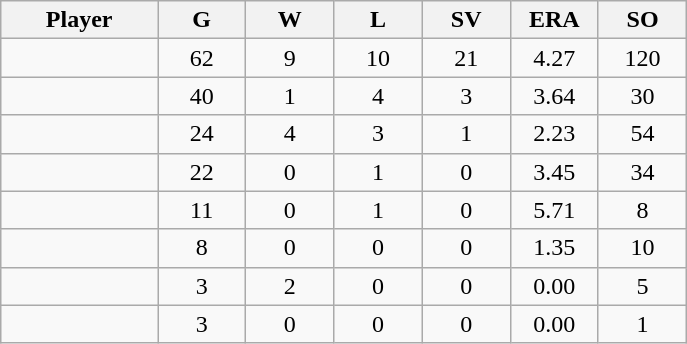<table class="wikitable sortable">
<tr>
<th bgcolor="#DDDDFF" width="16%">Player</th>
<th bgcolor="#DDDDFF" width="9%">G</th>
<th bgcolor="#DDDDFF" width="9%">W</th>
<th bgcolor="#DDDDFF" width="9%">L</th>
<th bgcolor="#DDDDFF" width="9%">SV</th>
<th bgcolor="#DDDDFF" width="9%">ERA</th>
<th bgcolor="#DDDDFF" width="9%">SO</th>
</tr>
<tr align="center">
<td></td>
<td>62</td>
<td>9</td>
<td>10</td>
<td>21</td>
<td>4.27</td>
<td>120</td>
</tr>
<tr align="center">
<td></td>
<td>40</td>
<td>1</td>
<td>4</td>
<td>3</td>
<td>3.64</td>
<td>30</td>
</tr>
<tr align="center">
<td></td>
<td>24</td>
<td>4</td>
<td>3</td>
<td>1</td>
<td>2.23</td>
<td>54</td>
</tr>
<tr align="center">
<td></td>
<td>22</td>
<td>0</td>
<td>1</td>
<td>0</td>
<td>3.45</td>
<td>34</td>
</tr>
<tr align="center">
<td></td>
<td>11</td>
<td>0</td>
<td>1</td>
<td>0</td>
<td>5.71</td>
<td>8</td>
</tr>
<tr align="center">
<td></td>
<td>8</td>
<td>0</td>
<td>0</td>
<td>0</td>
<td>1.35</td>
<td>10</td>
</tr>
<tr align="center">
<td></td>
<td>3</td>
<td>2</td>
<td>0</td>
<td>0</td>
<td>0.00</td>
<td>5</td>
</tr>
<tr align="center">
<td></td>
<td>3</td>
<td>0</td>
<td>0</td>
<td>0</td>
<td>0.00</td>
<td>1</td>
</tr>
</table>
